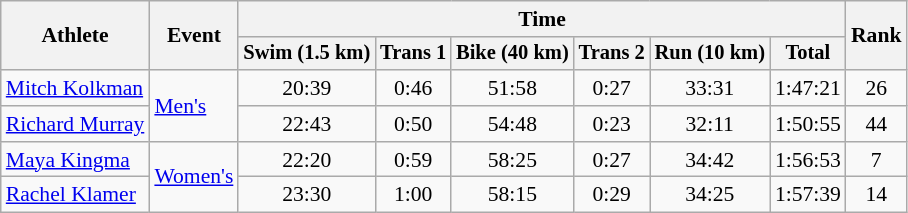<table class=wikitable style="font-size:90%;text-align:center">
<tr>
<th rowspan=2>Athlete</th>
<th rowspan=2>Event</th>
<th colspan=6>Time</th>
<th rowspan=2>Rank</th>
</tr>
<tr style="font-size:95%">
<th>Swim (1.5 km)</th>
<th>Trans 1</th>
<th>Bike (40 km)</th>
<th>Trans 2</th>
<th>Run (10 km)</th>
<th>Total</th>
</tr>
<tr>
<td align=left><a href='#'>Mitch Kolkman</a></td>
<td align=left rowspan=2><a href='#'>Men's</a></td>
<td>20:39</td>
<td>0:46</td>
<td>51:58</td>
<td>0:27</td>
<td>33:31</td>
<td>1:47:21</td>
<td>26</td>
</tr>
<tr>
<td align=left><a href='#'>Richard Murray</a></td>
<td>22:43</td>
<td>0:50</td>
<td>54:48</td>
<td>0:23</td>
<td>32:11</td>
<td>1:50:55</td>
<td>44</td>
</tr>
<tr>
<td align=left><a href='#'>Maya Kingma</a></td>
<td align=left rowspan=2><a href='#'>Women's</a></td>
<td>22:20</td>
<td>0:59</td>
<td>58:25</td>
<td>0:27</td>
<td>34:42</td>
<td>1:56:53</td>
<td>7</td>
</tr>
<tr>
<td align=left><a href='#'>Rachel Klamer</a></td>
<td>23:30</td>
<td>1:00</td>
<td>58:15</td>
<td>0:29</td>
<td>34:25</td>
<td>1:57:39</td>
<td>14</td>
</tr>
</table>
